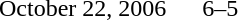<table cellpadding="4" cellspacing="0">
<tr>
<td>October 22, 2006</td>
<td></td>
<td></td>
<td align="center">6–5</td>
</tr>
</table>
